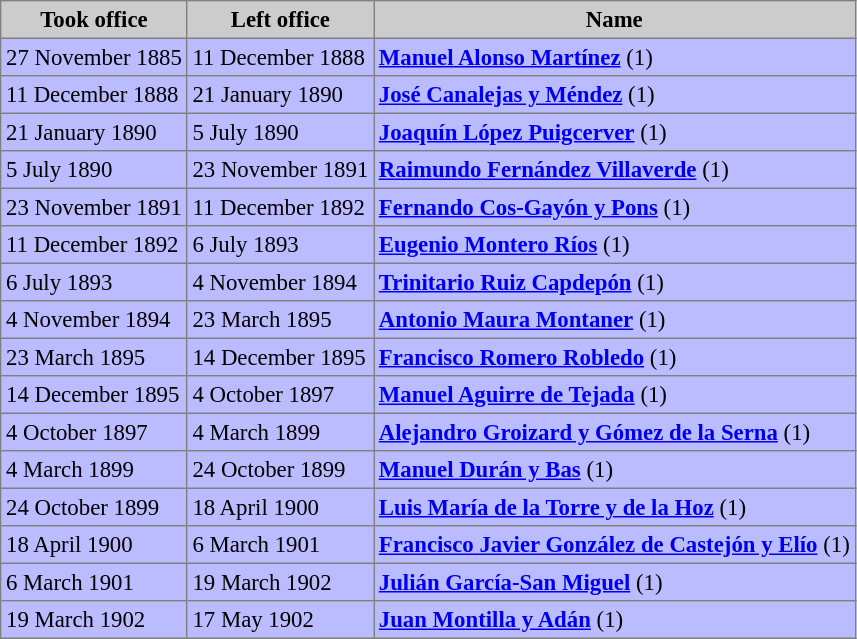<table bgcolor="#f7f8ff" cellpadding="3" cellspacing="0" border="1" style="font-size: 95%; border: gray solid 1px; border-collapse: collapse;">
<tr bgcolor="#CCCCCC">
<th align="center">Took office</th>
<th align="center">Left office</th>
<th align="center">Name</th>
</tr>
<tr bgcolor="#BBBBFF">
<td>27 November 1885</td>
<td>11 December 1888</td>
<td><strong><a href='#'>Manuel Alonso Martínez</a></strong> (1)</td>
</tr>
<tr bgcolor="#BBBBFF">
<td>11 December 1888</td>
<td>21 January 1890</td>
<td><strong><a href='#'>José Canalejas y Méndez</a></strong> (1)</td>
</tr>
<tr bgcolor="#BBBBFF">
<td>21 January 1890</td>
<td>5 July 1890</td>
<td><strong><a href='#'>Joaquín López Puigcerver</a></strong>  (1)</td>
</tr>
<tr bgcolor="#BBBBFF">
<td>5 July 1890</td>
<td>23 November 1891</td>
<td><strong><a href='#'>Raimundo Fernández Villaverde</a></strong>  (1)</td>
</tr>
<tr bgcolor="#BBBBFF">
<td>23 November 1891</td>
<td>11 December 1892</td>
<td><strong><a href='#'>Fernando Cos-Gayón y Pons</a></strong> (1)</td>
</tr>
<tr bgcolor="#BBBBFF">
<td>11 December 1892</td>
<td>6 July 1893</td>
<td><strong><a href='#'>Eugenio Montero Ríos</a></strong>  (1)</td>
</tr>
<tr bgcolor="#BBBBFF">
<td>6 July 1893</td>
<td>4 November 1894</td>
<td><strong><a href='#'>Trinitario Ruiz Capdepón</a></strong> (1)</td>
</tr>
<tr bgcolor="#BBBBFF">
<td>4 November 1894</td>
<td>23 March 1895</td>
<td><strong><a href='#'>Antonio Maura Montaner</a></strong>  (1)</td>
</tr>
<tr bgcolor="#BBBBFF">
<td>23 March 1895</td>
<td>14 December 1895</td>
<td><strong><a href='#'>Francisco Romero Robledo</a></strong>  (1)</td>
</tr>
<tr bgcolor="#BBBBFF">
<td>14 December 1895</td>
<td>4 October 1897</td>
<td><strong><a href='#'>Manuel Aguirre de Tejada</a></strong> (1)</td>
</tr>
<tr bgcolor="#BBBBFF">
<td>4 October 1897</td>
<td>4 March 1899</td>
<td><strong><a href='#'>Alejandro Groizard y Gómez de la Serna</a></strong> (1)</td>
</tr>
<tr bgcolor="#BBBBFF">
<td>4 March 1899</td>
<td>24 October 1899</td>
<td><strong><a href='#'>Manuel Durán y Bas</a></strong> (1)</td>
</tr>
<tr bgcolor="#BBBBFF">
<td>24 October 1899</td>
<td>18 April 1900</td>
<td><strong><a href='#'>Luis María de la Torre y de la Hoz</a></strong> (1)</td>
</tr>
<tr bgcolor="#BBBBFF">
<td>18 April 1900</td>
<td>6 March 1901</td>
<td><strong><a href='#'>Francisco Javier González de Castejón y Elío</a></strong> (1)</td>
</tr>
<tr bgcolor="#BBBBFF">
<td>6 March 1901</td>
<td>19 March 1902</td>
<td><strong><a href='#'>Julián García-San Miguel</a></strong> (1)</td>
</tr>
<tr bgcolor="#BBBBFF">
<td>19 March 1902</td>
<td>17 May 1902</td>
<td><strong><a href='#'>Juan Montilla y Adán</a></strong>  (1)</td>
</tr>
</table>
